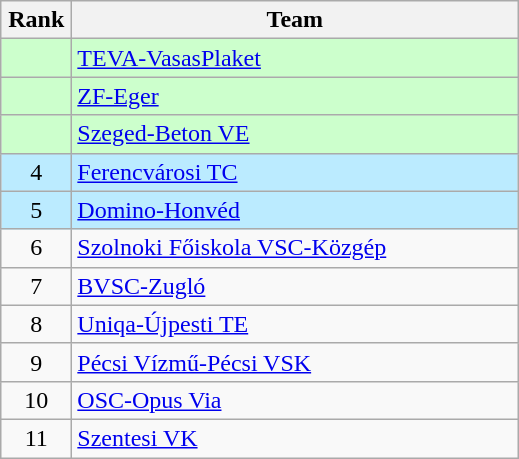<table class="wikitable">
<tr>
<th width=40>Rank</th>
<th width=290>Team</th>
</tr>
<tr bgcolor=#ccffcc>
<td align="center"></td>
<td align="left"> <a href='#'>TEVA-VasasPlaket</a></td>
</tr>
<tr bgcolor=#ccffcc>
<td align="center"></td>
<td align="left"> <a href='#'>ZF-Eger</a></td>
</tr>
<tr bgcolor=#ccffcc>
<td align="center"></td>
<td align="left"> <a href='#'>Szeged-Beton VE</a></td>
</tr>
<tr bgcolor=#bbebff>
<td align="center">4</td>
<td align="left"> <a href='#'>Ferencvárosi TC</a></td>
</tr>
<tr bgcolor=#bbebff>
<td align="center">5</td>
<td align="left"> <a href='#'>Domino-Honvéd</a></td>
</tr>
<tr>
<td align="center">6</td>
<td align="left"> <a href='#'>Szolnoki Főiskola VSC-Közgép</a></td>
</tr>
<tr>
<td align="center">7</td>
<td align="left"> <a href='#'>BVSC-Zugló</a></td>
</tr>
<tr>
<td align="center">8</td>
<td align="left"> <a href='#'>Uniqa-Újpesti TE</a></td>
</tr>
<tr>
<td align="center">9</td>
<td align="left"> <a href='#'>Pécsi Vízmű-Pécsi VSK</a></td>
</tr>
<tr>
<td align="center">10</td>
<td align="left"> <a href='#'>OSC-Opus Via</a></td>
</tr>
<tr>
<td align="center">11</td>
<td align="left"> <a href='#'>Szentesi VK</a></td>
</tr>
</table>
